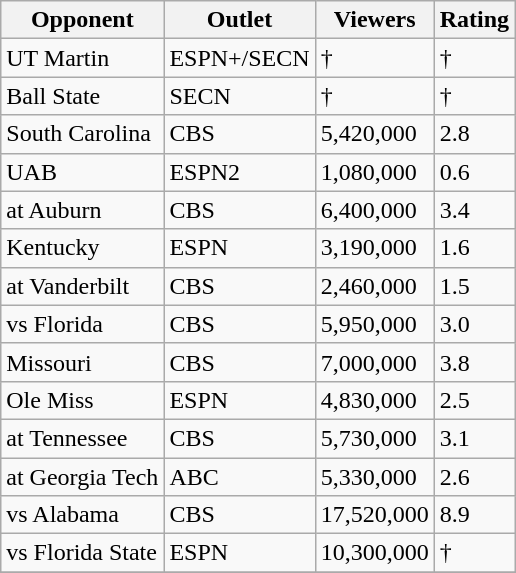<table class="wikitable">
<tr>
<th>Opponent</th>
<th>Outlet</th>
<th>Viewers</th>
<th>Rating</th>
</tr>
<tr>
<td>UT Martin</td>
<td>ESPN+/SECN</td>
<td>†</td>
<td>†</td>
</tr>
<tr>
<td>Ball State</td>
<td>SECN</td>
<td>†</td>
<td>†</td>
</tr>
<tr>
<td>South Carolina</td>
<td>CBS</td>
<td>5,420,000</td>
<td>2.8</td>
</tr>
<tr>
<td>UAB</td>
<td>ESPN2</td>
<td>1,080,000</td>
<td>0.6</td>
</tr>
<tr>
<td>at Auburn</td>
<td>CBS</td>
<td>6,400,000</td>
<td>3.4</td>
</tr>
<tr>
<td>Kentucky</td>
<td>ESPN</td>
<td>3,190,000</td>
<td>1.6</td>
</tr>
<tr>
<td>at Vanderbilt</td>
<td>CBS</td>
<td>2,460,000</td>
<td>1.5</td>
</tr>
<tr>
<td>vs Florida</td>
<td>CBS</td>
<td>5,950,000</td>
<td>3.0</td>
</tr>
<tr>
<td>Missouri</td>
<td>CBS</td>
<td>7,000,000</td>
<td>3.8</td>
</tr>
<tr>
<td>Ole Miss</td>
<td>ESPN</td>
<td>4,830,000</td>
<td>2.5</td>
</tr>
<tr>
<td>at Tennessee</td>
<td>CBS</td>
<td>5,730,000</td>
<td>3.1</td>
</tr>
<tr>
<td>at Georgia Tech</td>
<td>ABC</td>
<td>5,330,000</td>
<td>2.6</td>
</tr>
<tr>
<td>vs Alabama</td>
<td>CBS</td>
<td>17,520,000</td>
<td>8.9</td>
</tr>
<tr>
<td>vs Florida State</td>
<td>ESPN</td>
<td>10,300,000</td>
<td>†</td>
</tr>
<tr>
</tr>
</table>
